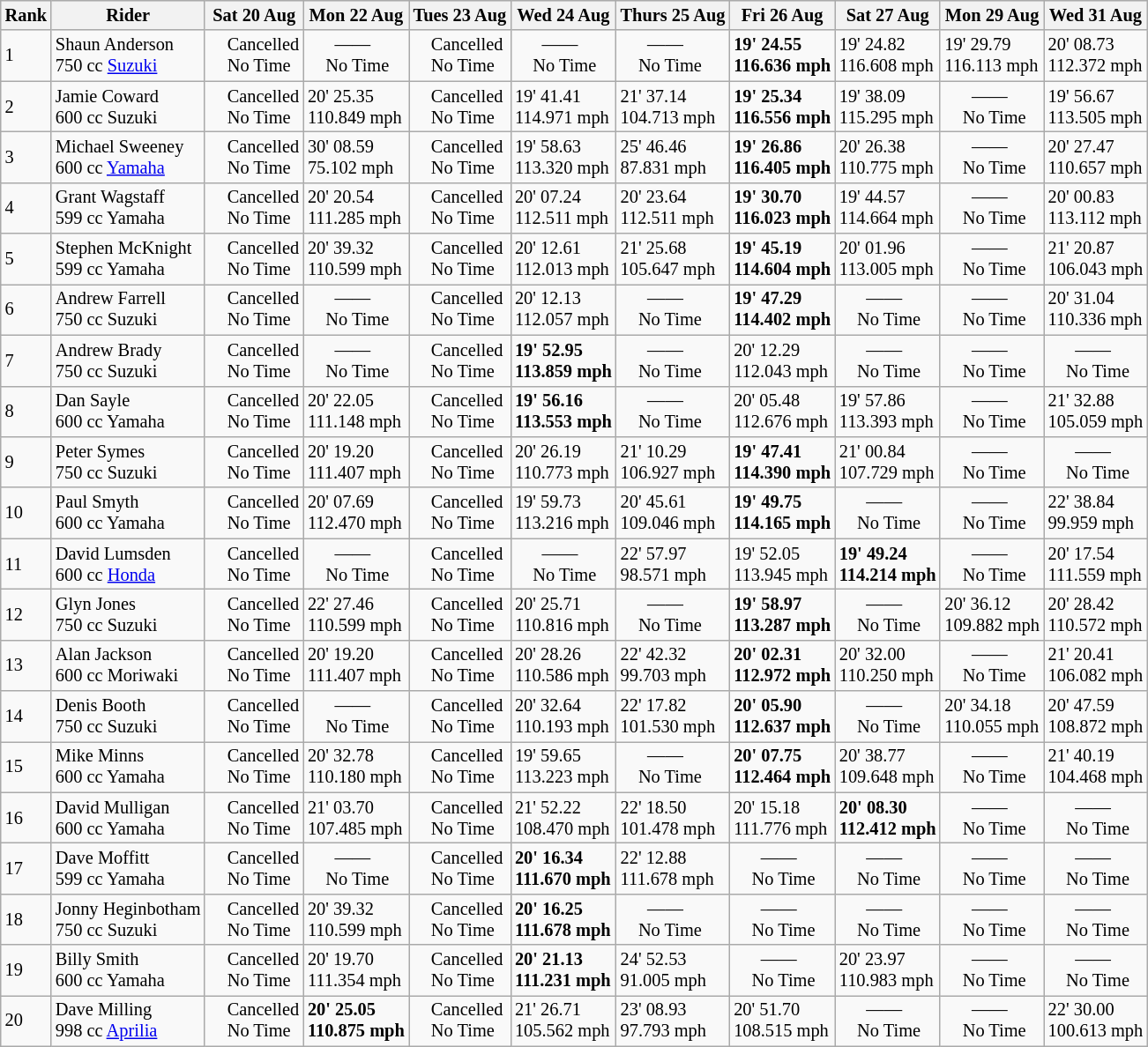<table class="wikitable" style="font-size: 85%;">
<tr style="background:#efefef;">
<th>Rank</th>
<th>Rider</th>
<th>Sat 20 Aug</th>
<th>Mon 22 Aug</th>
<th>Tues 23 Aug</th>
<th>Wed 24 Aug</th>
<th>Thurs 25 Aug</th>
<th>Fri 26 Aug</th>
<th>Sat 27 Aug</th>
<th>Mon 29 Aug</th>
<th>Wed 31 Aug</th>
</tr>
<tr>
<td>1</td>
<td> Shaun Anderson <br> 750 cc <a href='#'>Suzuki</a></td>
<td>    Cancelled <br>     No Time</td>
<td>      ——<br>    No Time</td>
<td>    Cancelled <br>     No Time</td>
<td>      ——<br>    No Time</td>
<td>      ——<br>    No Time</td>
<td><strong>19' 24.55 <br> 116.636 mph</strong></td>
<td>19' 24.82 <br> 116.608 mph</td>
<td>19' 29.79 <br> 116.113 mph</td>
<td>20' 08.73 <br> 112.372 mph</td>
</tr>
<tr>
<td>2</td>
<td> Jamie Coward <br> 600 cc Suzuki</td>
<td>    Cancelled <br>     No Time</td>
<td>20' 25.35 <br> 110.849 mph</td>
<td>    Cancelled <br>     No Time</td>
<td>19' 41.41 <br> 114.971 mph</td>
<td>21' 37.14 <br> 104.713 mph</td>
<td><strong>19' 25.34 <br> 116.556 mph</strong></td>
<td>19' 38.09 <br> 115.295 mph</td>
<td>      ——<br>    No Time</td>
<td>19' 56.67 <br> 113.505 mph</td>
</tr>
<tr>
<td>3</td>
<td> Michael Sweeney <br> 600 cc <a href='#'>Yamaha</a></td>
<td>    Cancelled <br>     No Time</td>
<td>30' 08.59 <br> 75.102 mph</td>
<td>    Cancelled <br>     No Time</td>
<td>19' 58.63 <br> 113.320 mph</td>
<td>25' 46.46 <br> 87.831 mph</td>
<td><strong>19' 26.86 <br> 116.405 mph</strong></td>
<td>20' 26.38 <br> 110.775 mph</td>
<td>      ——<br>    No Time</td>
<td>20' 27.47 <br> 110.657 mph</td>
</tr>
<tr>
<td>4</td>
<td> Grant Wagstaff <br> 599 cc Yamaha</td>
<td>    Cancelled <br>     No Time</td>
<td>20' 20.54 <br> 111.285 mph</td>
<td>    Cancelled <br>     No Time</td>
<td>20' 07.24 <br> 112.511 mph</td>
<td>20' 23.64 <br> 112.511 mph</td>
<td><strong>19' 30.70 <br> 116.023 mph</strong></td>
<td>19' 44.57 <br> 114.664 mph</td>
<td>      ——<br>    No Time</td>
<td>20' 00.83 <br> 113.112 mph</td>
</tr>
<tr>
<td>5</td>
<td> Stephen McKnight <br> 599 cc Yamaha</td>
<td>    Cancelled <br>     No Time</td>
<td>20' 39.32 <br> 110.599 mph</td>
<td>    Cancelled <br>     No Time</td>
<td>20' 12.61 <br> 112.013 mph</td>
<td>21' 25.68 <br> 105.647 mph</td>
<td><strong>19' 45.19 <br> 114.604 mph</strong></td>
<td>20' 01.96 <br> 113.005 mph</td>
<td>      ——<br>    No Time</td>
<td>21' 20.87 <br> 106.043 mph</td>
</tr>
<tr>
<td>6</td>
<td> Andrew Farrell <br> 750 cc Suzuki</td>
<td>    Cancelled <br>     No Time</td>
<td>      ——<br>    No Time</td>
<td>    Cancelled <br>     No Time</td>
<td>20' 12.13 <br> 112.057 mph</td>
<td>      ——<br>    No Time</td>
<td><strong>19' 47.29 <br> 114.402 mph</strong></td>
<td>      ——<br>    No Time</td>
<td>      ——<br>    No Time</td>
<td>20' 31.04 <br> 110.336 mph</td>
</tr>
<tr>
<td>7</td>
<td> Andrew Brady <br> 750 cc Suzuki</td>
<td>    Cancelled <br>     No Time</td>
<td>      ——<br>    No Time</td>
<td>    Cancelled <br>     No Time</td>
<td><strong>19' 52.95 <br> 113.859 mph</strong></td>
<td>      ——<br>    No Time</td>
<td>20' 12.29 <br> 112.043 mph</td>
<td>      ——<br>    No Time</td>
<td>      ——<br>    No Time</td>
<td>      ——<br>    No Time</td>
</tr>
<tr>
<td>8</td>
<td> Dan Sayle <br> 600 cc Yamaha</td>
<td>    Cancelled <br>     No Time</td>
<td>20' 22.05 <br> 111.148 mph</td>
<td>    Cancelled <br>     No Time</td>
<td><strong>19' 56.16 <br> 113.553 mph</strong></td>
<td>      ——<br>    No Time</td>
<td>20' 05.48 <br> 112.676 mph</td>
<td>19' 57.86 <br> 113.393 mph</td>
<td>      ——<br>    No Time</td>
<td>21' 32.88 <br> 105.059 mph</td>
</tr>
<tr>
<td>9</td>
<td> Peter Symes <br> 750 cc Suzuki</td>
<td>    Cancelled <br>     No Time</td>
<td>20' 19.20 <br> 111.407 mph</td>
<td>    Cancelled <br>     No Time</td>
<td>20' 26.19 <br> 110.773 mph</td>
<td>21' 10.29 <br> 106.927 mph</td>
<td><strong>19' 47.41 <br> 114.390 mph</strong></td>
<td>21' 00.84 <br> 107.729 mph</td>
<td>      ——<br>    No Time</td>
<td>      ——<br>    No Time</td>
</tr>
<tr>
<td>10</td>
<td> Paul Smyth <br> 600 cc Yamaha</td>
<td>    Cancelled <br>     No Time</td>
<td>20' 07.69 <br> 112.470 mph</td>
<td>    Cancelled <br>     No Time</td>
<td>19' 59.73 <br> 113.216 mph</td>
<td>20' 45.61 <br> 109.046 mph</td>
<td><strong>19' 49.75 <br> 114.165 mph</strong></td>
<td>      ——<br>    No Time</td>
<td>      ——<br>    No Time</td>
<td>22' 38.84 <br> 99.959 mph</td>
</tr>
<tr>
<td>11</td>
<td> David Lumsden <br> 600 cc <a href='#'>Honda</a></td>
<td>    Cancelled <br>     No Time</td>
<td>      ——<br>    No Time</td>
<td>    Cancelled <br>     No Time</td>
<td>      ——<br>    No Time</td>
<td>22' 57.97 <br> 98.571 mph</td>
<td>19' 52.05 <br> 113.945 mph</td>
<td><strong>19' 49.24 <br> 114.214 mph</strong></td>
<td>      ——<br>    No Time</td>
<td>20' 17.54 <br> 111.559 mph</td>
</tr>
<tr>
<td>12</td>
<td> Glyn Jones <br> 750 cc Suzuki</td>
<td>    Cancelled <br>     No Time</td>
<td>22' 27.46 <br> 110.599 mph</td>
<td>    Cancelled <br>     No Time</td>
<td>20' 25.71 <br> 110.816 mph</td>
<td>      ——<br>    No Time</td>
<td><strong>19' 58.97 <br> 113.287 mph</strong></td>
<td>      ——<br>    No Time</td>
<td>20' 36.12 <br> 109.882 mph</td>
<td>20' 28.42 <br> 110.572 mph</td>
</tr>
<tr>
<td>13</td>
<td> Alan Jackson <br> 600 cc Moriwaki</td>
<td>    Cancelled <br>     No Time</td>
<td>20' 19.20 <br> 111.407 mph</td>
<td>    Cancelled <br>     No Time</td>
<td>20' 28.26 <br> 110.586 mph</td>
<td>22' 42.32 <br> 99.703 mph</td>
<td><strong>20' 02.31 <br> 112.972 mph</strong></td>
<td>20' 32.00 <br> 110.250 mph</td>
<td>      ——<br>    No Time</td>
<td>21' 20.41 <br> 106.082 mph</td>
</tr>
<tr>
<td>14</td>
<td> Denis Booth <br> 750 cc Suzuki</td>
<td>    Cancelled <br>     No Time</td>
<td>      ——<br>    No Time</td>
<td>    Cancelled <br>     No Time</td>
<td>20' 32.64 <br> 110.193 mph</td>
<td>22' 17.82 <br> 101.530 mph</td>
<td><strong>20' 05.90 <br> 112.637 mph</strong></td>
<td>      ——<br>    No Time</td>
<td>20' 34.18 <br> 110.055 mph</td>
<td>20' 47.59 <br> 108.872 mph</td>
</tr>
<tr>
<td>15</td>
<td> Mike Minns <br> 600 cc Yamaha</td>
<td>    Cancelled <br>     No Time</td>
<td>20' 32.78 <br> 110.180 mph</td>
<td>    Cancelled <br>     No Time</td>
<td>19' 59.65 <br> 113.223 mph</td>
<td>      ——<br>    No Time</td>
<td><strong>20' 07.75 <br> 112.464 mph</strong></td>
<td>20' 38.77 <br> 109.648 mph</td>
<td>      ——<br>    No Time</td>
<td>21' 40.19 <br> 104.468 mph</td>
</tr>
<tr>
<td>16</td>
<td> David Mulligan <br> 600 cc Yamaha</td>
<td>    Cancelled <br>     No Time</td>
<td>21' 03.70 <br> 107.485 mph</td>
<td>    Cancelled <br>     No Time</td>
<td>21' 52.22 <br> 108.470 mph</td>
<td>22' 18.50 <br> 101.478 mph</td>
<td>20' 15.18 <br> 111.776 mph</td>
<td><strong>20' 08.30 <br> 112.412 mph</strong></td>
<td>      ——<br>    No Time</td>
<td>      ——<br>    No Time</td>
</tr>
<tr>
<td>17</td>
<td> Dave Moffitt <br> 599 cc Yamaha</td>
<td>    Cancelled <br>     No Time</td>
<td>      ——<br>    No Time</td>
<td>    Cancelled <br>     No Time</td>
<td><strong>20' 16.34 <br> 111.670 mph</strong></td>
<td>22' 12.88 <br> 111.678 mph</td>
<td>      ——<br>    No Time</td>
<td>      ——<br>    No Time</td>
<td>      ——<br>    No Time</td>
<td>      ——<br>    No Time</td>
</tr>
<tr>
<td>18</td>
<td> Jonny Heginbotham <br> 750 cc Suzuki</td>
<td>    Cancelled <br>     No Time</td>
<td>20' 39.32 <br> 110.599 mph</td>
<td>    Cancelled <br>     No Time</td>
<td><strong>20' 16.25 <br> 111.678 mph</strong></td>
<td>      ——<br>    No Time</td>
<td>      ——<br>    No Time</td>
<td>      ——<br>    No Time</td>
<td>      ——<br>    No Time</td>
<td>      ——<br>    No Time</td>
</tr>
<tr>
<td>19</td>
<td> Billy Smith <br> 600 cc Yamaha</td>
<td>    Cancelled <br>     No Time</td>
<td>20' 19.70 <br> 111.354 mph</td>
<td>    Cancelled <br>     No Time</td>
<td><strong>20' 21.13 <br> 111.231 mph</strong></td>
<td>24' 52.53 <br>  91.005 mph</td>
<td>      ——<br>    No Time</td>
<td>20' 23.97 <br> 110.983 mph</td>
<td>      ——<br>    No Time</td>
<td>      ——<br>    No Time</td>
</tr>
<tr>
<td>20</td>
<td> Dave Milling <br> 998 cc <a href='#'>Aprilia</a></td>
<td>    Cancelled <br>     No Time</td>
<td><strong>20' 25.05 <br> 110.875 mph</strong></td>
<td>    Cancelled <br>     No Time</td>
<td>21' 26.71 <br> 105.562 mph</td>
<td>23' 08.93 <br> 97.793 mph</td>
<td>20' 51.70 <br> 108.515 mph</td>
<td>      ——<br>    No Time</td>
<td>      ——<br>    No Time</td>
<td>22' 30.00 <br> 100.613 mph</td>
</tr>
</table>
